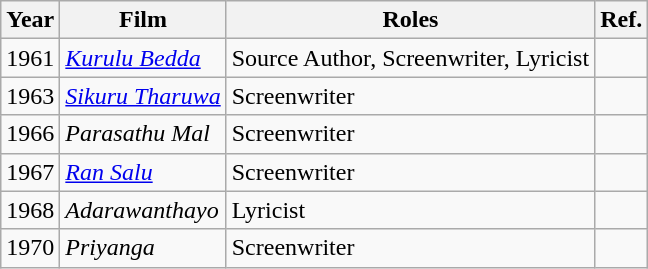<table class="wikitable">
<tr>
<th>Year</th>
<th>Film</th>
<th>Roles</th>
<th>Ref.</th>
</tr>
<tr>
<td>1961</td>
<td><em><a href='#'>Kurulu Bedda</a></em></td>
<td>Source Author, Screenwriter, Lyricist</td>
<td></td>
</tr>
<tr>
<td>1963</td>
<td><em><a href='#'>Sikuru Tharuwa</a></em></td>
<td>Screenwriter</td>
<td></td>
</tr>
<tr>
<td>1966</td>
<td><em>Parasathu Mal</em></td>
<td>Screenwriter</td>
<td></td>
</tr>
<tr>
<td>1967</td>
<td><em><a href='#'>Ran Salu</a></em></td>
<td>Screenwriter</td>
<td></td>
</tr>
<tr>
<td>1968</td>
<td><em>Adarawanthayo</em></td>
<td>Lyricist</td>
<td></td>
</tr>
<tr>
<td>1970</td>
<td><em>Priyanga</em></td>
<td>Screenwriter</td>
<td></td>
</tr>
</table>
